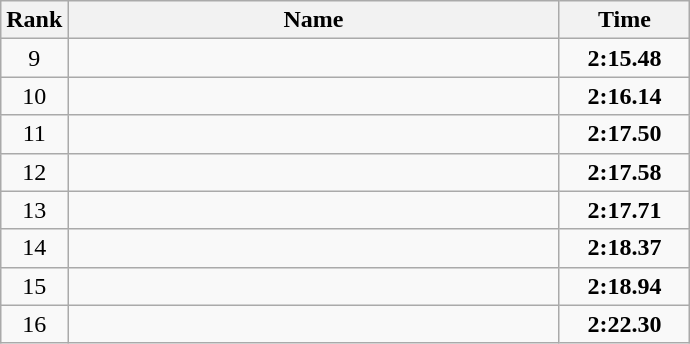<table class="wikitable">
<tr>
<th>Rank</th>
<th align="center" style="width: 20em">Name</th>
<th align="center" style="width: 5em">Time</th>
</tr>
<tr>
<td align="center">9</td>
<td></td>
<td align="center"><strong>2:15.48</strong></td>
</tr>
<tr>
<td align="center">10</td>
<td></td>
<td align="center"><strong>2:16.14</strong></td>
</tr>
<tr>
<td align="center">11</td>
<td></td>
<td align="center"><strong>2:17.50</strong></td>
</tr>
<tr>
<td align="center">12</td>
<td></td>
<td align="center"><strong>2:17.58</strong></td>
</tr>
<tr>
<td align="center">13</td>
<td></td>
<td align="center"><strong>2:17.71</strong></td>
</tr>
<tr>
<td align="center">14</td>
<td></td>
<td align="center"><strong>2:18.37</strong></td>
</tr>
<tr>
<td align="center">15</td>
<td></td>
<td align="center"><strong>2:18.94</strong></td>
</tr>
<tr>
<td align="center">16</td>
<td></td>
<td align="center"><strong>2:22.30</strong></td>
</tr>
</table>
